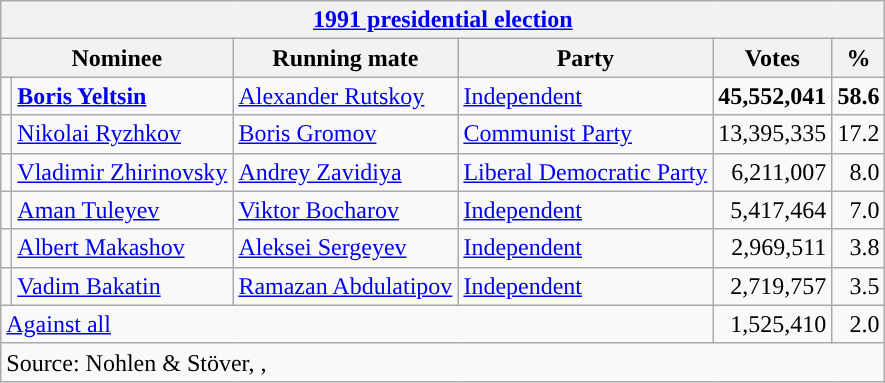<table class=wikitable style=text-align:right>
<tr>
<th colspan=6><a href='#'>1991 presidential election</a></th>
</tr>
<tr>
<th colspan=2>Nominee</th>
<th>Running mate</th>
<th>Party</th>
<th>Votes</th>
<th>%</th>
</tr>
<tr>
<td style="background-color: "></td>
<td align=left><strong><a href='#'>Boris Yeltsin</a></strong></td>
<td align=left><a href='#'>Alexander Rutskoy</a></td>
<td align=left><a href='#'>Independent</a></td>
<td><strong>45,552,041</strong></td>
<td><strong>58.6</strong></td>
</tr>
<tr>
<td style="background-color: "></td>
<td align=left><a href='#'>Nikolai Ryzhkov</a></td>
<td align=left><a href='#'>Boris Gromov</a></td>
<td align=left><a href='#'>Communist Party</a></td>
<td>13,395,335</td>
<td>17.2</td>
</tr>
<tr>
<td style="background-color: "></td>
<td align=left><a href='#'>Vladimir Zhirinovsky</a></td>
<td align=left><a href='#'>Andrey Zavidiya</a></td>
<td align=left><a href='#'>Liberal Democratic Party</a></td>
<td>6,211,007</td>
<td>8.0</td>
</tr>
<tr>
<td style="background-color: "></td>
<td align=left><a href='#'>Aman Tuleyev</a></td>
<td align=left><a href='#'>Viktor Bocharov</a></td>
<td align=left><a href='#'>Independent</a></td>
<td>5,417,464</td>
<td>7.0</td>
</tr>
<tr>
<td style="background-color: "></td>
<td align=left><a href='#'>Albert Makashov</a></td>
<td align=left><a href='#'>Aleksei Sergeyev</a></td>
<td align=left><a href='#'>Independent</a></td>
<td>2,969,511</td>
<td>3.8</td>
</tr>
<tr>
<td style="background-color: "></td>
<td align=left><a href='#'>Vadim Bakatin</a></td>
<td align=left><a href='#'>Ramazan Abdulatipov</a></td>
<td align=left><a href='#'>Independent</a></td>
<td>2,719,757</td>
<td>3.5</td>
</tr>
<tr>
<td align=left colspan=4><a href='#'>Against all</a></td>
<td>1,525,410</td>
<td>2.0</td>
</tr>
<tr>
<td align=left colspan=6>Source: Nohlen & Stöver, , </td>
</tr>
</table>
